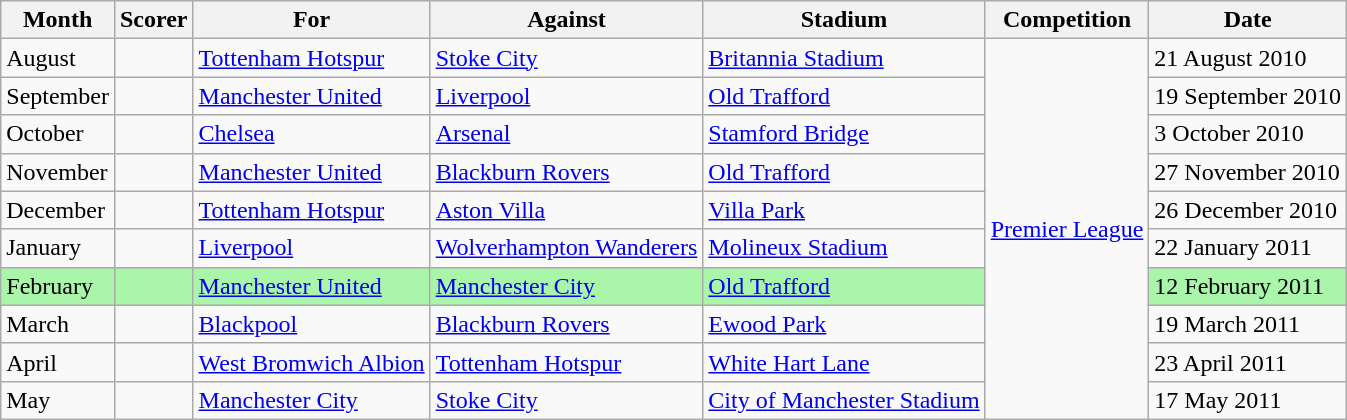<table class="wikitable">
<tr>
<th>Month</th>
<th>Scorer</th>
<th>For</th>
<th>Against</th>
<th>Stadium</th>
<th>Competition</th>
<th>Date</th>
</tr>
<tr>
<td>August</td>
<td> </td>
<td><a href='#'>Tottenham Hotspur</a></td>
<td><a href='#'>Stoke City</a></td>
<td><a href='#'>Britannia Stadium</a></td>
<td rowspan=10><a href='#'>Premier League</a></td>
<td>21 August 2010</td>
</tr>
<tr>
<td>September</td>
<td> </td>
<td><a href='#'>Manchester United</a></td>
<td><a href='#'>Liverpool</a></td>
<td><a href='#'>Old Trafford</a></td>
<td>19 September 2010</td>
</tr>
<tr>
<td>October</td>
<td> </td>
<td><a href='#'>Chelsea</a></td>
<td><a href='#'>Arsenal</a></td>
<td><a href='#'>Stamford Bridge</a></td>
<td>3 October 2010</td>
</tr>
<tr>
<td>November</td>
<td> </td>
<td><a href='#'>Manchester United</a></td>
<td><a href='#'>Blackburn Rovers</a></td>
<td><a href='#'>Old Trafford</a></td>
<td>27 November 2010</td>
</tr>
<tr>
<td>December</td>
<td> </td>
<td><a href='#'>Tottenham Hotspur</a></td>
<td><a href='#'>Aston Villa</a></td>
<td><a href='#'>Villa Park</a></td>
<td>26 December 2010</td>
</tr>
<tr>
<td>January</td>
<td> </td>
<td><a href='#'>Liverpool</a></td>
<td><a href='#'>Wolverhampton Wanderers</a></td>
<td><a href='#'>Molineux Stadium</a></td>
<td>22 January 2011</td>
</tr>
<tr>
<td bgcolor=#A9F5A9>February</td>
<td bgcolor=#A9F5A9> </td>
<td bgcolor=#A9F5A9><a href='#'>Manchester United</a></td>
<td bgcolor=#A9F5A9><a href='#'>Manchester City</a></td>
<td bgcolor=#A9F5A9><a href='#'>Old Trafford</a></td>
<td bgcolor=#A9F5A9>12 February 2011</td>
</tr>
<tr>
<td>March</td>
<td> </td>
<td><a href='#'>Blackpool</a></td>
<td><a href='#'>Blackburn Rovers</a></td>
<td><a href='#'>Ewood Park</a></td>
<td>19 March 2011</td>
</tr>
<tr>
<td>April</td>
<td> </td>
<td><a href='#'>West Bromwich Albion</a></td>
<td><a href='#'>Tottenham Hotspur</a></td>
<td><a href='#'>White Hart Lane</a></td>
<td>23 April 2011</td>
</tr>
<tr>
<td>May</td>
<td> </td>
<td><a href='#'>Manchester City</a></td>
<td><a href='#'>Stoke City</a></td>
<td><a href='#'>City of Manchester Stadium</a></td>
<td>17 May 2011</td>
</tr>
</table>
